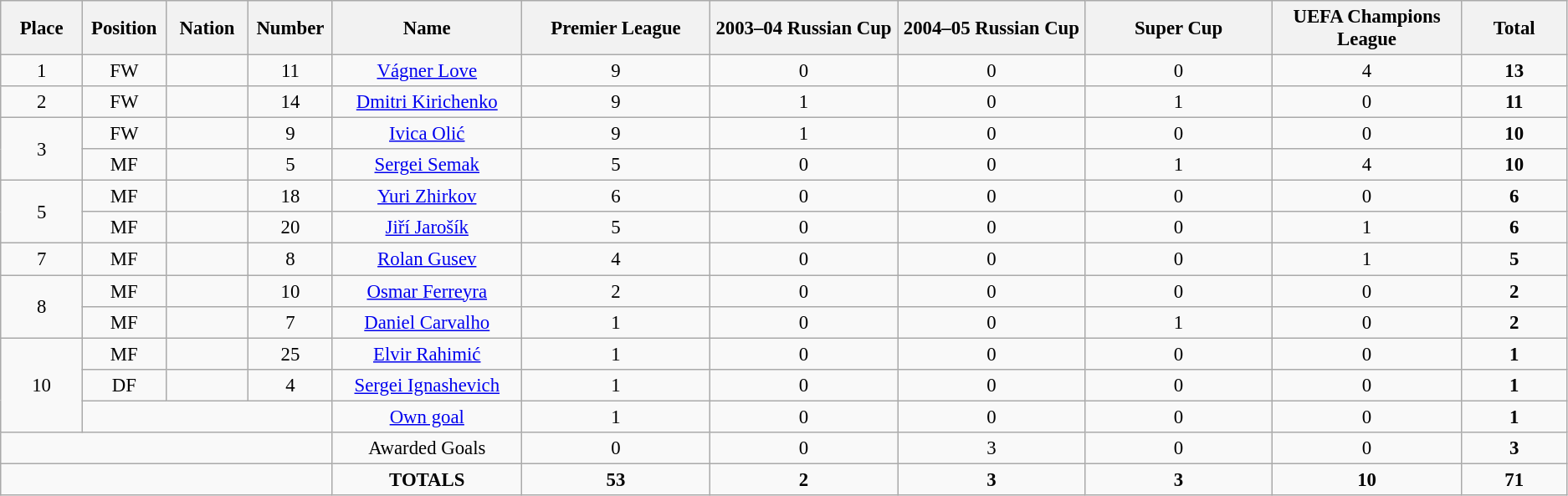<table class="wikitable" style="font-size: 95%; text-align: center;">
<tr>
<th width=60>Place</th>
<th width=60>Position</th>
<th width=60>Nation</th>
<th width=60>Number</th>
<th width=150>Name</th>
<th width=150>Premier League</th>
<th width=150>2003–04 Russian Cup</th>
<th width=150>2004–05 Russian Cup</th>
<th width=150>Super Cup</th>
<th width=150>UEFA Champions League</th>
<th width=80><strong>Total</strong></th>
</tr>
<tr>
<td>1</td>
<td>FW</td>
<td></td>
<td>11</td>
<td><a href='#'>Vágner Love</a></td>
<td>9</td>
<td>0</td>
<td>0</td>
<td>0</td>
<td>4</td>
<td><strong>13</strong></td>
</tr>
<tr>
<td>2</td>
<td>FW</td>
<td></td>
<td>14</td>
<td><a href='#'>Dmitri Kirichenko</a></td>
<td>9</td>
<td>1</td>
<td>0</td>
<td>1</td>
<td>0</td>
<td><strong>11</strong></td>
</tr>
<tr>
<td rowspan="2">3</td>
<td>FW</td>
<td></td>
<td>9</td>
<td><a href='#'>Ivica Olić</a></td>
<td>9</td>
<td>1</td>
<td>0</td>
<td>0</td>
<td>0</td>
<td><strong>10</strong></td>
</tr>
<tr>
<td>MF</td>
<td></td>
<td>5</td>
<td><a href='#'>Sergei Semak</a></td>
<td>5</td>
<td>0</td>
<td>0</td>
<td>1</td>
<td>4</td>
<td><strong>10</strong></td>
</tr>
<tr>
<td rowspan="2">5</td>
<td>MF</td>
<td></td>
<td>18</td>
<td><a href='#'>Yuri Zhirkov</a></td>
<td>6</td>
<td>0</td>
<td>0</td>
<td>0</td>
<td>0</td>
<td><strong>6</strong></td>
</tr>
<tr>
<td>MF</td>
<td></td>
<td>20</td>
<td><a href='#'>Jiří Jarošík</a></td>
<td>5</td>
<td>0</td>
<td>0</td>
<td>0</td>
<td>1</td>
<td><strong>6</strong></td>
</tr>
<tr>
<td>7</td>
<td>MF</td>
<td></td>
<td>8</td>
<td><a href='#'>Rolan Gusev</a></td>
<td>4</td>
<td>0</td>
<td>0</td>
<td>0</td>
<td>1</td>
<td><strong>5</strong></td>
</tr>
<tr>
<td rowspan="2">8</td>
<td>MF</td>
<td></td>
<td>10</td>
<td><a href='#'>Osmar Ferreyra</a></td>
<td>2</td>
<td>0</td>
<td>0</td>
<td>0</td>
<td>0</td>
<td><strong>2</strong></td>
</tr>
<tr>
<td>MF</td>
<td></td>
<td>7</td>
<td><a href='#'>Daniel Carvalho</a></td>
<td>1</td>
<td>0</td>
<td>0</td>
<td>1</td>
<td>0</td>
<td><strong>2</strong></td>
</tr>
<tr>
<td rowspan="3">10</td>
<td>MF</td>
<td></td>
<td>25</td>
<td><a href='#'>Elvir Rahimić</a></td>
<td>1</td>
<td>0</td>
<td>0</td>
<td>0</td>
<td>0</td>
<td><strong>1</strong></td>
</tr>
<tr>
<td>DF</td>
<td></td>
<td>4</td>
<td><a href='#'>Sergei Ignashevich</a></td>
<td>1</td>
<td>0</td>
<td>0</td>
<td>0</td>
<td>0</td>
<td><strong>1</strong></td>
</tr>
<tr>
<td colspan="3"></td>
<td><a href='#'>Own goal</a></td>
<td>1</td>
<td>0</td>
<td>0</td>
<td>0</td>
<td>0</td>
<td><strong>1</strong></td>
</tr>
<tr>
<td colspan="4"></td>
<td>Awarded Goals</td>
<td>0</td>
<td>0</td>
<td>3</td>
<td>0</td>
<td>0</td>
<td><strong>3</strong></td>
</tr>
<tr>
<td colspan="4"></td>
<td><strong>TOTALS</strong></td>
<td><strong>53</strong></td>
<td><strong>2</strong></td>
<td><strong>3</strong></td>
<td><strong>3</strong></td>
<td><strong>10</strong></td>
<td><strong>71</strong></td>
</tr>
</table>
